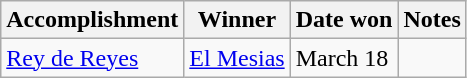<table class="wikitable">
<tr>
<th>Accomplishment</th>
<th>Winner</th>
<th>Date won</th>
<th>Notes</th>
</tr>
<tr>
<td><a href='#'>Rey de Reyes</a></td>
<td><a href='#'>El Mesias</a></td>
<td>March 18</td>
<td></td>
</tr>
</table>
